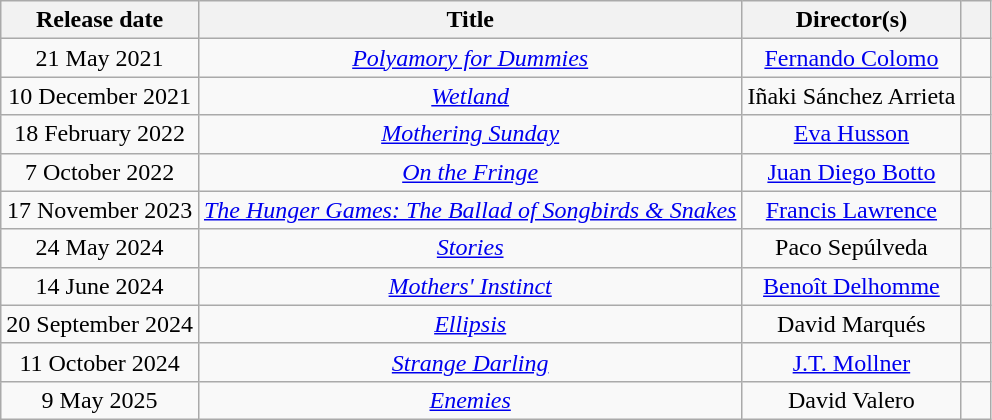<table class="wikitable sortable plainrowheaders" style="text-align: center;">
<tr>
<th>Release date</th>
<th>Title</th>
<th>Director(s)</th>
<th scope=col class="unsortable" style="width:3%;"></th>
</tr>
<tr>
<td>21 May 2021</td>
<td><em><a href='#'>Polyamory for Dummies</a></em></td>
<td><a href='#'>Fernando Colomo</a></td>
<td></td>
</tr>
<tr>
<td>10 December 2021</td>
<td><em><a href='#'>Wetland</a></em></td>
<td>Iñaki Sánchez Arrieta</td>
<td></td>
</tr>
<tr>
<td>18 February 2022</td>
<td><em><a href='#'>Mothering Sunday</a></em></td>
<td><a href='#'>Eva Husson</a></td>
<td></td>
</tr>
<tr>
<td>7 October 2022</td>
<td><em><a href='#'>On the Fringe</a></em></td>
<td><a href='#'>Juan Diego Botto</a></td>
<td></td>
</tr>
<tr>
<td>17 November 2023</td>
<td><em><a href='#'>The Hunger Games: The Ballad of Songbirds & Snakes</a></em></td>
<td><a href='#'>Francis Lawrence</a></td>
<td></td>
</tr>
<tr>
<td>24 May 2024</td>
<td><em><a href='#'>Stories</a></em></td>
<td>Paco Sepúlveda</td>
<td></td>
</tr>
<tr>
<td>14 June 2024</td>
<td><em><a href='#'>Mothers' Instinct</a></em></td>
<td><a href='#'>Benoît Delhomme</a></td>
<td></td>
</tr>
<tr>
<td>20 September 2024</td>
<td><em><a href='#'>Ellipsis</a></em></td>
<td>David Marqués</td>
<td></td>
</tr>
<tr>
<td>11 October 2024</td>
<td><em><a href='#'>Strange Darling</a></em></td>
<td><a href='#'>J.T. Mollner</a></td>
<td></td>
</tr>
<tr>
<td>9 May 2025</td>
<td><em><a href='#'>Enemies</a></em></td>
<td>David Valero</td>
<td></td>
</tr>
</table>
